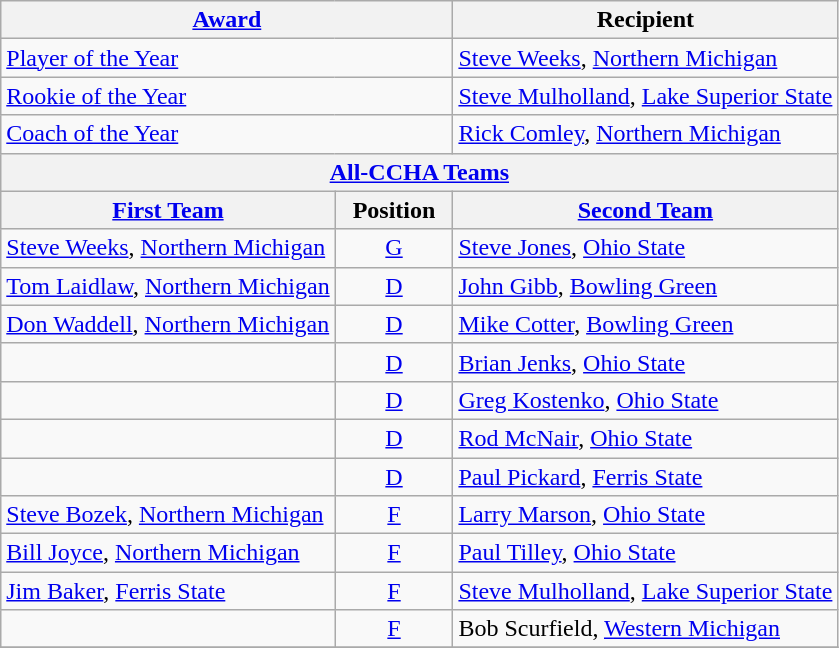<table class="wikitable">
<tr>
<th colspan=2><a href='#'>Award</a></th>
<th>Recipient</th>
</tr>
<tr>
<td colspan=2><a href='#'>Player of the Year</a></td>
<td><a href='#'>Steve Weeks</a>, <a href='#'>Northern Michigan</a></td>
</tr>
<tr>
<td colspan=2><a href='#'>Rookie of the Year</a></td>
<td><a href='#'>Steve Mulholland</a>, <a href='#'>Lake Superior State</a></td>
</tr>
<tr>
<td colspan=2><a href='#'>Coach of the Year</a></td>
<td><a href='#'>Rick Comley</a>, <a href='#'>Northern Michigan</a></td>
</tr>
<tr>
<th colspan=3><a href='#'>All-CCHA Teams</a></th>
</tr>
<tr>
<th><a href='#'>First Team</a></th>
<th>  Position  </th>
<th><a href='#'>Second Team</a></th>
</tr>
<tr>
<td><a href='#'>Steve Weeks</a>, <a href='#'>Northern Michigan</a></td>
<td align=center><a href='#'>G</a></td>
<td><a href='#'>Steve Jones</a>, <a href='#'>Ohio State</a></td>
</tr>
<tr>
<td><a href='#'>Tom Laidlaw</a>, <a href='#'>Northern Michigan</a></td>
<td align=center><a href='#'>D</a></td>
<td><a href='#'>John Gibb</a>, <a href='#'>Bowling Green</a></td>
</tr>
<tr>
<td><a href='#'>Don Waddell</a>, <a href='#'>Northern Michigan</a></td>
<td align=center><a href='#'>D</a></td>
<td><a href='#'>Mike Cotter</a>, <a href='#'>Bowling Green</a></td>
</tr>
<tr>
<td></td>
<td align=center><a href='#'>D</a></td>
<td><a href='#'>Brian Jenks</a>, <a href='#'>Ohio State</a></td>
</tr>
<tr>
<td></td>
<td align=center><a href='#'>D</a></td>
<td><a href='#'>Greg Kostenko</a>, <a href='#'>Ohio State</a></td>
</tr>
<tr>
<td></td>
<td align=center><a href='#'>D</a></td>
<td><a href='#'>Rod McNair</a>, <a href='#'>Ohio State</a></td>
</tr>
<tr>
<td></td>
<td align=center><a href='#'>D</a></td>
<td><a href='#'>Paul Pickard</a>, <a href='#'>Ferris State</a></td>
</tr>
<tr>
<td><a href='#'>Steve Bozek</a>, <a href='#'>Northern Michigan</a></td>
<td align=center><a href='#'>F</a></td>
<td><a href='#'>Larry Marson</a>, <a href='#'>Ohio State</a></td>
</tr>
<tr>
<td><a href='#'>Bill Joyce</a>, <a href='#'>Northern Michigan</a></td>
<td align=center><a href='#'>F</a></td>
<td><a href='#'>Paul Tilley</a>, <a href='#'>Ohio State</a></td>
</tr>
<tr>
<td><a href='#'>Jim Baker</a>, <a href='#'>Ferris State</a></td>
<td align=center><a href='#'>F</a></td>
<td><a href='#'>Steve Mulholland</a>, <a href='#'>Lake Superior State</a></td>
</tr>
<tr>
<td></td>
<td align=center><a href='#'>F</a></td>
<td>Bob Scurfield, <a href='#'>Western Michigan</a></td>
</tr>
<tr>
</tr>
</table>
